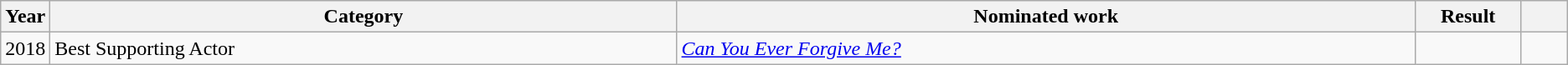<table class=wikitable>
<tr>
<th scope="col" style="width:1em;">Year</th>
<th scope="col" style="width:33em;">Category</th>
<th scope="col" style="width:39em;">Nominated work</th>
<th scope="col" style="width:5em;">Result</th>
<th scope="col" style="width:2em;"></th>
</tr>
<tr>
<td>2018</td>
<td>Best Supporting Actor</td>
<td><em><a href='#'>Can You Ever Forgive Me?</a></em></td>
<td></td>
<td style="text-align:center;"></td>
</tr>
</table>
